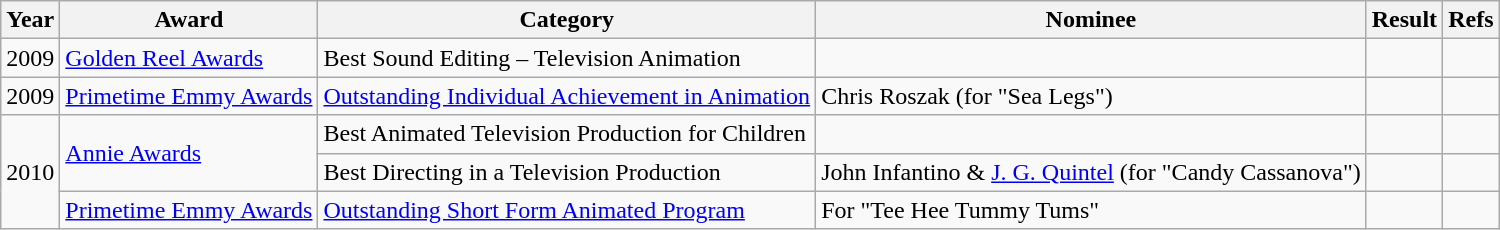<table class="wikitable">
<tr>
<th>Year</th>
<th>Award</th>
<th>Category</th>
<th>Nominee</th>
<th>Result</th>
<th>Refs</th>
</tr>
<tr>
<td>2009</td>
<td><a href='#'>Golden Reel Awards</a></td>
<td>Best Sound Editing – Television Animation</td>
<td></td>
<td></td>
<td style="text-align:center;"></td>
</tr>
<tr>
<td>2009</td>
<td><a href='#'>Primetime Emmy Awards</a></td>
<td><a href='#'>Outstanding Individual Achievement in Animation</a></td>
<td>Chris Roszak (for "Sea Legs")</td>
<td></td>
<td style="text-align:center;"></td>
</tr>
<tr>
<td rowspan="3">2010</td>
<td rowspan="2"><a href='#'>Annie Awards</a></td>
<td>Best Animated Television Production for Children</td>
<td></td>
<td></td>
<td style="text-align:center;"></td>
</tr>
<tr>
<td>Best Directing in a Television Production</td>
<td>John Infantino & <a href='#'>J. G. Quintel</a> (for "Candy Cassanova")</td>
<td></td>
<td style="text-align:center;"></td>
</tr>
<tr>
<td><a href='#'>Primetime Emmy Awards</a></td>
<td><a href='#'>Outstanding Short Form Animated Program</a></td>
<td>For "Tee Hee Tummy Tums"</td>
<td></td>
<td></td>
</tr>
</table>
